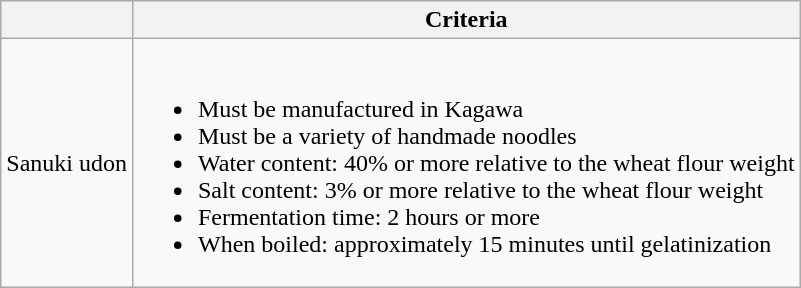<table class="wikitable">
<tr>
<th></th>
<th>Criteria</th>
</tr>
<tr>
<td>Sanuki udon</td>
<td><br><ul><li>Must be manufactured in Kagawa</li><li>Must be a variety of handmade noodles</li><li>Water content: 40% or more relative to the wheat flour weight</li><li>Salt content: 3% or more relative to the wheat flour weight</li><li>Fermentation time: 2 hours or more</li><li>When boiled: approximately 15 minutes until gelatinization</li></ul></td>
</tr>
</table>
